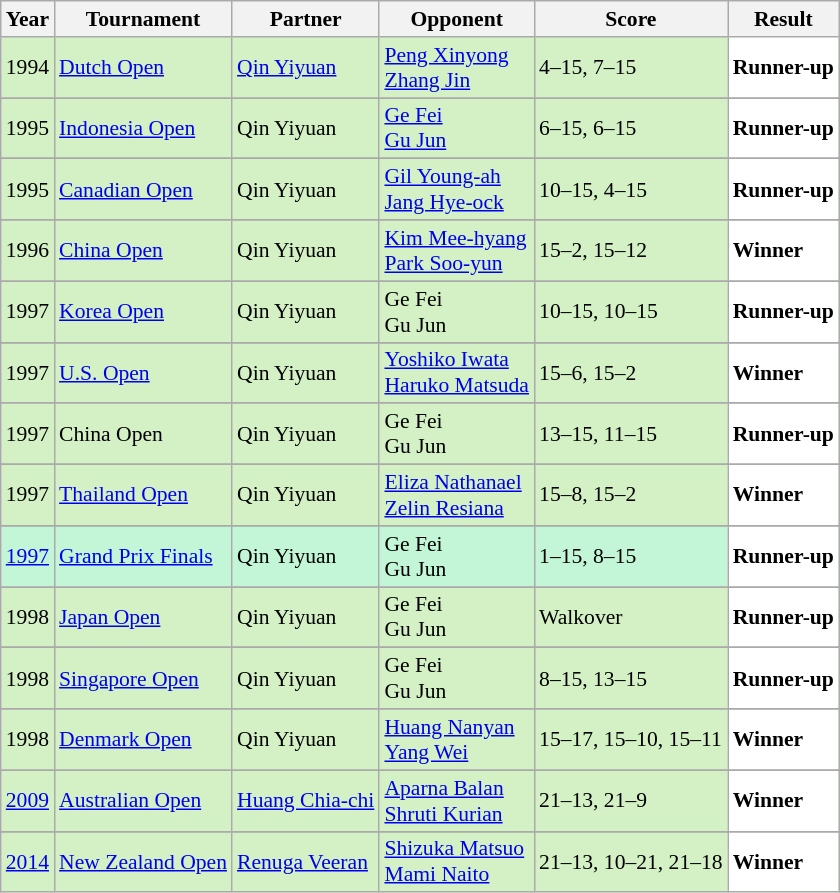<table class="sortable wikitable" style="font-size: 90%;">
<tr>
<th>Year</th>
<th>Tournament</th>
<th>Partner</th>
<th>Opponent</th>
<th>Score</th>
<th>Result</th>
</tr>
<tr style="background:#D4F1C5">
<td align="center">1994</td>
<td align="left"><a href='#'>Dutch Open</a></td>
<td align="left"> <a href='#'>Qin Yiyuan</a></td>
<td align="left"> <a href='#'>Peng Xinyong</a> <br>  <a href='#'>Zhang Jin</a></td>
<td align="left">4–15, 7–15</td>
<td style="text-align:left; background:white"> <strong>Runner-up</strong></td>
</tr>
<tr>
</tr>
<tr style="background:#D4F1C5">
<td align="center">1995</td>
<td align="left"><a href='#'>Indonesia Open</a></td>
<td align="left"> Qin Yiyuan</td>
<td align="left"> <a href='#'>Ge Fei</a> <br>  <a href='#'>Gu Jun</a></td>
<td align="left">6–15, 6–15</td>
<td style="text-align:left; background:white"> <strong>Runner-up</strong></td>
</tr>
<tr>
</tr>
<tr style="background:#D4F1C5">
<td align="center">1995</td>
<td align="left"><a href='#'>Canadian Open</a></td>
<td align="left"> Qin Yiyuan</td>
<td align="left"> <a href='#'>Gil Young-ah</a> <br>  <a href='#'>Jang Hye-ock</a></td>
<td align="left">10–15, 4–15</td>
<td style="text-align:left; background:white"> <strong>Runner-up</strong></td>
</tr>
<tr>
</tr>
<tr style="background:#D4F1C5">
<td align="center">1996</td>
<td align="left"><a href='#'>China Open</a></td>
<td align="left"> Qin Yiyuan</td>
<td align="left"> <a href='#'>Kim Mee-hyang</a> <br>  <a href='#'>Park Soo-yun</a></td>
<td align="left">15–2, 15–12</td>
<td style="text-align:left; background:white"> <strong>Winner</strong></td>
</tr>
<tr>
</tr>
<tr style="background:#D4F1C5">
<td align="center">1997</td>
<td align="left"><a href='#'>Korea Open</a></td>
<td align="left"> Qin Yiyuan</td>
<td align="left"> Ge Fei <br>  Gu Jun</td>
<td align="left">10–15, 10–15</td>
<td style="text-align:left; background:white"> <strong>Runner-up</strong></td>
</tr>
<tr>
</tr>
<tr style="background:#D4F1C5">
<td align="center">1997</td>
<td align="left"><a href='#'>U.S. Open</a></td>
<td align="left"> Qin Yiyuan</td>
<td align="left"> <a href='#'>Yoshiko Iwata</a> <br>  <a href='#'>Haruko Matsuda</a></td>
<td align="left">15–6, 15–2</td>
<td style="text-align:left; background:white"> <strong>Winner</strong></td>
</tr>
<tr>
</tr>
<tr style="background:#D4F1C5">
<td align="center">1997</td>
<td align="left">China Open</td>
<td align="left"> Qin Yiyuan</td>
<td align="left"> Ge Fei <br>  Gu Jun</td>
<td align="left">13–15, 11–15</td>
<td style="text-align:left; background:white"> <strong>Runner-up</strong></td>
</tr>
<tr>
</tr>
<tr style="background:#D4F1C5">
<td align="center">1997</td>
<td align="left"><a href='#'>Thailand Open</a></td>
<td align="left"> Qin Yiyuan</td>
<td align="left"> <a href='#'>Eliza Nathanael</a> <br>  <a href='#'>Zelin Resiana</a></td>
<td align="left">15–8, 15–2</td>
<td style="text-align:left; background:white"> <strong>Winner</strong></td>
</tr>
<tr>
</tr>
<tr style="background:#C3F6D7">
<td align="center"><a href='#'>1997</a></td>
<td align="left"><a href='#'>Grand Prix Finals</a></td>
<td align="left"> Qin Yiyuan</td>
<td align="left"> Ge Fei <br>  Gu Jun</td>
<td align="left">1–15, 8–15</td>
<td style="text-align:left; background:white"> <strong>Runner-up</strong></td>
</tr>
<tr>
</tr>
<tr style="background:#D4F1C5">
<td align="center">1998</td>
<td align="left"><a href='#'>Japan Open</a></td>
<td align="left"> Qin Yiyuan</td>
<td align="left"> Ge Fei <br>  Gu Jun</td>
<td align="left">Walkover</td>
<td style="text-align:left; background:white"> <strong>Runner-up</strong></td>
</tr>
<tr>
</tr>
<tr style="background:#D4F1C5">
<td align="center">1998</td>
<td align="left"><a href='#'>Singapore Open</a></td>
<td align="left"> Qin Yiyuan</td>
<td align="left"> Ge Fei <br>  Gu Jun</td>
<td align="left">8–15, 13–15</td>
<td style="text-align:left; background:white"> <strong>Runner-up</strong></td>
</tr>
<tr>
</tr>
<tr style="background:#D4F1C5">
<td align="center">1998</td>
<td align="left"><a href='#'>Denmark Open</a></td>
<td align="left"> Qin Yiyuan</td>
<td align="left"> <a href='#'>Huang Nanyan</a> <br>  <a href='#'>Yang Wei</a></td>
<td align="left">15–17, 15–10, 15–11</td>
<td style="text-align:left; background:white"> <strong>Winner</strong></td>
</tr>
<tr>
</tr>
<tr style="background:#D4F1C5">
<td align="center"><a href='#'>2009</a></td>
<td align="left"><a href='#'>Australian Open</a></td>
<td align="left"> <a href='#'>Huang Chia-chi</a></td>
<td align="left"> <a href='#'>Aparna Balan</a> <br>  <a href='#'>Shruti Kurian</a></td>
<td align="left">21–13, 21–9</td>
<td style="text-align:left; background:white"> <strong>Winner</strong></td>
</tr>
<tr>
</tr>
<tr style="background:#D4F1C5">
<td align="center"><a href='#'>2014</a></td>
<td align="left"><a href='#'>New Zealand Open</a></td>
<td align="left"> <a href='#'>Renuga Veeran</a></td>
<td align="left"> <a href='#'>Shizuka Matsuo</a><br> <a href='#'>Mami Naito</a></td>
<td align="left">21–13, 10–21, 21–18</td>
<td style="text-align:left; background:white"> <strong>Winner</strong></td>
</tr>
</table>
